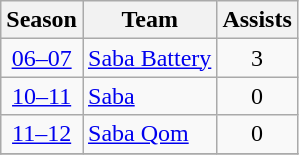<table class="wikitable" style="text-align: center;">
<tr>
<th>Season</th>
<th>Team</th>
<th>Assists</th>
</tr>
<tr>
<td><a href='#'>06–07</a></td>
<td align="left"><a href='#'>Saba Battery</a></td>
<td>3</td>
</tr>
<tr>
<td><a href='#'>10–11</a></td>
<td align="left"><a href='#'>Saba</a></td>
<td>0</td>
</tr>
<tr>
<td><a href='#'>11–12</a></td>
<td align="left"><a href='#'>Saba Qom</a></td>
<td>0</td>
</tr>
<tr>
</tr>
</table>
